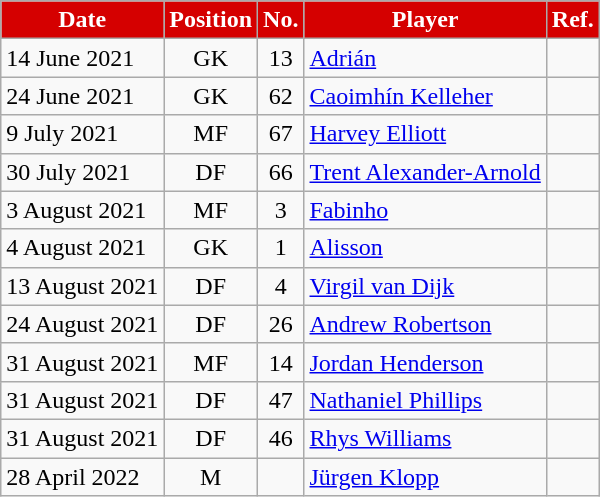<table class="wikitable plainrowheaders sortable">
<tr>
<th style="background:#d50000; color:white;"><strong>Date</strong></th>
<th style="background:#d50000; color:white;"><strong>Position</strong></th>
<th style="background:#d50000; color:white;"><strong>No.</strong></th>
<th style="background:#d50000; color:white;"><strong>Player</strong></th>
<th style="background:#d50000; color:white;"><strong>Ref.</strong></th>
</tr>
<tr>
<td>14 June 2021</td>
<td style="text-align:center;">GK</td>
<td style="text-align:center;">13</td>
<td> <a href='#'>Adrián</a></td>
<td></td>
</tr>
<tr>
<td>24 June 2021</td>
<td style="text-align:center;">GK</td>
<td style="text-align:center;">62</td>
<td> <a href='#'>Caoimhín Kelleher</a></td>
<td></td>
</tr>
<tr>
<td>9 July 2021</td>
<td style="text-align:center;">MF</td>
<td style="text-align:center;">67</td>
<td> <a href='#'>Harvey Elliott</a></td>
<td></td>
</tr>
<tr>
<td>30 July 2021</td>
<td style="text-align:center;">DF</td>
<td style="text-align:center;">66</td>
<td> <a href='#'>Trent Alexander-Arnold</a></td>
<td></td>
</tr>
<tr>
<td>3 August 2021</td>
<td style="text-align:center;">MF</td>
<td style="text-align:center;">3</td>
<td> <a href='#'>Fabinho</a></td>
<td></td>
</tr>
<tr>
<td>4 August 2021</td>
<td style="text-align:center;">GK</td>
<td style="text-align:center;">1</td>
<td> <a href='#'>Alisson</a></td>
<td></td>
</tr>
<tr>
<td>13 August 2021</td>
<td style="text-align:center;">DF</td>
<td style="text-align:center;">4</td>
<td> <a href='#'>Virgil van Dijk</a></td>
<td></td>
</tr>
<tr>
<td>24 August 2021</td>
<td style="text-align:center;">DF</td>
<td style="text-align:center;">26</td>
<td> <a href='#'>Andrew Robertson</a></td>
<td></td>
</tr>
<tr>
<td>31 August 2021</td>
<td style="text-align:center;">MF</td>
<td style="text-align:center;">14</td>
<td> <a href='#'>Jordan Henderson</a></td>
<td></td>
</tr>
<tr>
<td>31 August 2021</td>
<td style="text-align:center;">DF</td>
<td style="text-align:center;">47</td>
<td> <a href='#'>Nathaniel Phillips</a></td>
<td></td>
</tr>
<tr>
<td>31 August 2021</td>
<td style="text-align:center;">DF</td>
<td style="text-align:center;">46</td>
<td> <a href='#'>Rhys Williams</a></td>
<td></td>
</tr>
<tr>
<td>28 April 2022</td>
<td style="text-align:center;">M</td>
<td style="text-align:center;"></td>
<td> <a href='#'>Jürgen Klopp</a></td>
<td></td>
</tr>
</table>
